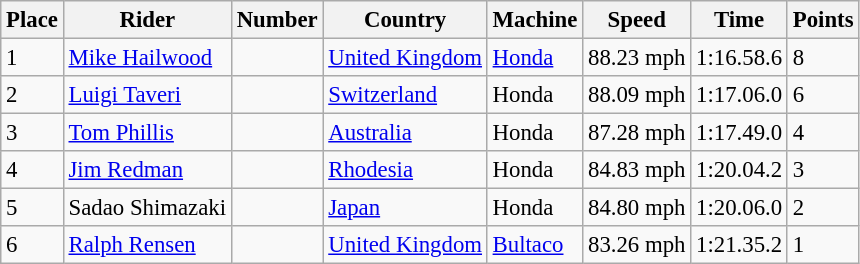<table class="wikitable" style="font-size: 95%;">
<tr>
<th>Place</th>
<th>Rider</th>
<th>Number</th>
<th>Country</th>
<th>Machine</th>
<th>Speed</th>
<th>Time</th>
<th>Points</th>
</tr>
<tr>
<td>1</td>
<td> <a href='#'>Mike Hailwood</a></td>
<td></td>
<td><a href='#'>United Kingdom</a></td>
<td><a href='#'>Honda</a></td>
<td>88.23 mph</td>
<td>1:16.58.6</td>
<td>8</td>
</tr>
<tr>
<td>2</td>
<td> <a href='#'>Luigi Taveri</a></td>
<td></td>
<td><a href='#'>Switzerland</a></td>
<td>Honda</td>
<td>88.09 mph</td>
<td>1:17.06.0</td>
<td>6</td>
</tr>
<tr>
<td>3</td>
<td> <a href='#'>Tom Phillis</a></td>
<td></td>
<td><a href='#'>Australia</a></td>
<td>Honda</td>
<td>87.28 mph</td>
<td>1:17.49.0</td>
<td>4</td>
</tr>
<tr>
<td>4</td>
<td> <a href='#'>Jim Redman</a></td>
<td></td>
<td><a href='#'>Rhodesia</a></td>
<td>Honda</td>
<td>84.83 mph</td>
<td>1:20.04.2</td>
<td>3</td>
</tr>
<tr>
<td>5</td>
<td> Sadao Shimazaki</td>
<td></td>
<td><a href='#'>Japan</a></td>
<td>Honda</td>
<td>84.80 mph</td>
<td>1:20.06.0</td>
<td>2</td>
</tr>
<tr>
<td>6</td>
<td> <a href='#'>Ralph Rensen</a></td>
<td></td>
<td><a href='#'>United Kingdom</a></td>
<td><a href='#'>Bultaco</a></td>
<td>83.26 mph</td>
<td>1:21.35.2</td>
<td>1</td>
</tr>
</table>
